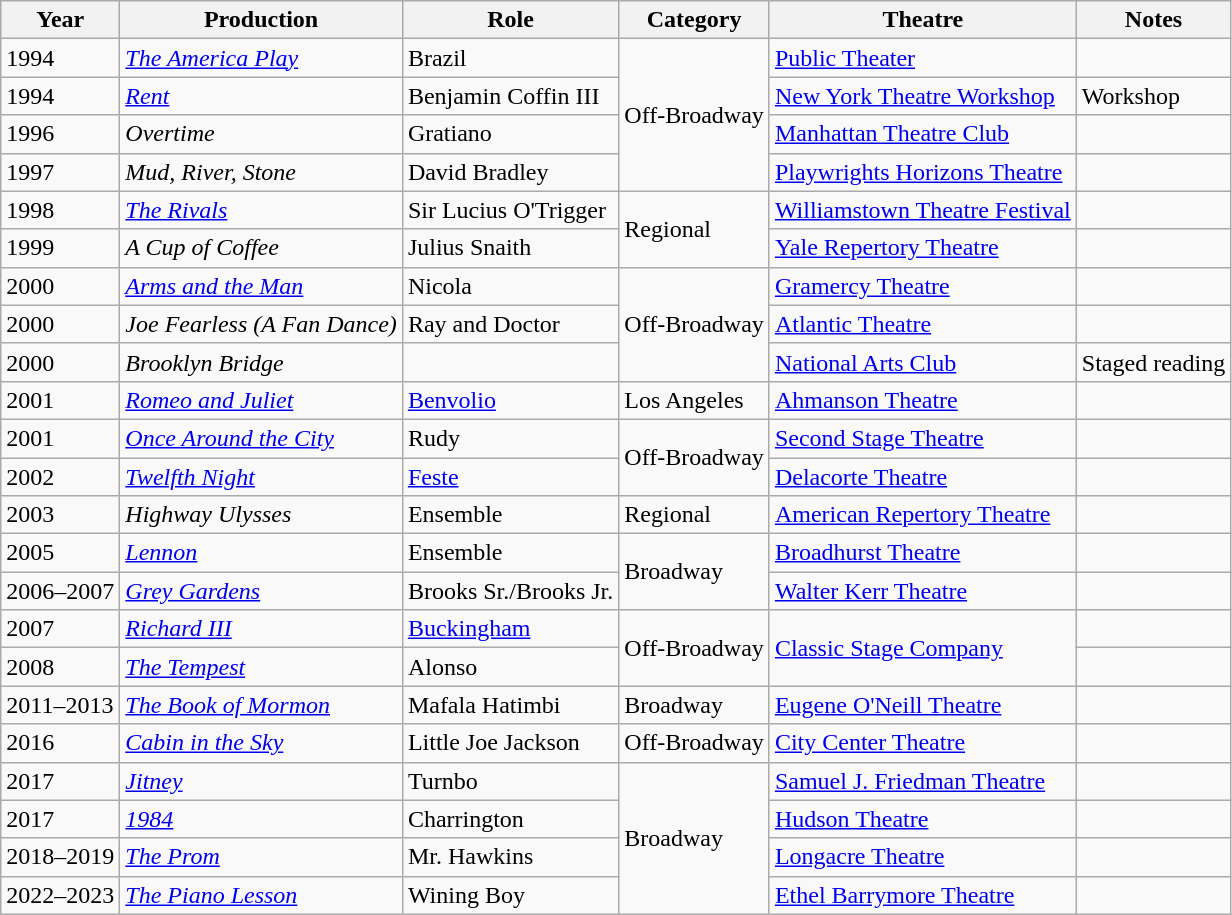<table class="wikitable sortable">
<tr>
<th>Year</th>
<th>Production</th>
<th>Role</th>
<th>Category</th>
<th>Theatre</th>
<th>Notes</th>
</tr>
<tr>
<td>1994</td>
<td><em><a href='#'>The America Play</a></em></td>
<td>Brazil</td>
<td rowspan="4">Off-Broadway</td>
<td><a href='#'>Public Theater</a></td>
<td></td>
</tr>
<tr>
<td>1994</td>
<td><em><a href='#'>Rent</a></em></td>
<td>Benjamin Coffin III</td>
<td><a href='#'>New York Theatre Workshop</a></td>
<td>Workshop</td>
</tr>
<tr>
<td>1996</td>
<td><em>Overtime</em></td>
<td>Gratiano</td>
<td><a href='#'>Manhattan Theatre Club</a></td>
<td></td>
</tr>
<tr>
<td>1997</td>
<td><em>Mud, River, Stone</em></td>
<td>David Bradley</td>
<td><a href='#'>Playwrights Horizons Theatre</a></td>
<td></td>
</tr>
<tr>
<td>1998</td>
<td><em><a href='#'>The Rivals</a></em></td>
<td>Sir Lucius O'Trigger</td>
<td rowspan="2">Regional</td>
<td><a href='#'>Williamstown Theatre Festival</a></td>
<td></td>
</tr>
<tr>
<td>1999</td>
<td><em>A Cup of Coffee</em></td>
<td>Julius Snaith</td>
<td><a href='#'>Yale Repertory Theatre</a></td>
<td></td>
</tr>
<tr>
<td>2000</td>
<td><em><a href='#'>Arms and the Man</a></em></td>
<td>Nicola</td>
<td rowspan="3">Off-Broadway</td>
<td><a href='#'>Gramercy Theatre</a></td>
<td></td>
</tr>
<tr>
<td>2000</td>
<td><em>Joe Fearless (A Fan Dance)</em></td>
<td>Ray and Doctor</td>
<td><a href='#'>Atlantic Theatre</a></td>
<td></td>
</tr>
<tr>
<td>2000</td>
<td><em>Brooklyn Bridge</em></td>
<td></td>
<td><a href='#'>National Arts Club</a></td>
<td>Staged reading</td>
</tr>
<tr>
<td>2001</td>
<td><em><a href='#'>Romeo and Juliet</a></em></td>
<td><a href='#'>Benvolio</a></td>
<td>Los Angeles</td>
<td><a href='#'>Ahmanson Theatre</a></td>
<td></td>
</tr>
<tr>
<td>2001</td>
<td><em><a href='#'>Once Around the City</a></em></td>
<td>Rudy</td>
<td rowspan="2">Off-Broadway</td>
<td><a href='#'>Second Stage Theatre</a></td>
<td></td>
</tr>
<tr>
<td>2002</td>
<td><em><a href='#'>Twelfth Night</a></em></td>
<td><a href='#'>Feste</a></td>
<td><a href='#'>Delacorte Theatre</a></td>
<td></td>
</tr>
<tr>
<td>2003</td>
<td><em>Highway Ulysses</em></td>
<td>Ensemble</td>
<td>Regional</td>
<td><a href='#'>American Repertory Theatre</a></td>
<td></td>
</tr>
<tr>
<td>2005</td>
<td><em><a href='#'>Lennon</a></em></td>
<td>Ensemble</td>
<td rowspan="2">Broadway</td>
<td><a href='#'>Broadhurst Theatre</a></td>
<td></td>
</tr>
<tr>
<td>2006–2007</td>
<td><em><a href='#'>Grey Gardens</a></em></td>
<td>Brooks Sr./Brooks Jr.</td>
<td><a href='#'>Walter Kerr Theatre</a></td>
<td></td>
</tr>
<tr>
<td>2007</td>
<td><em><a href='#'>Richard III</a></em></td>
<td><a href='#'>Buckingham</a></td>
<td rowspan="2">Off-Broadway</td>
<td rowspan="2"><a href='#'>Classic Stage Company</a></td>
<td></td>
</tr>
<tr>
<td>2008</td>
<td><em><a href='#'>The Tempest</a></em></td>
<td>Alonso</td>
<td></td>
</tr>
<tr>
<td>2011–2013</td>
<td><em><a href='#'>The Book of Mormon</a></em></td>
<td>Mafala Hatimbi</td>
<td>Broadway</td>
<td><a href='#'>Eugene O'Neill Theatre</a></td>
<td></td>
</tr>
<tr>
<td>2016</td>
<td><em><a href='#'>Cabin in the Sky</a></em></td>
<td>Little Joe Jackson</td>
<td>Off-Broadway</td>
<td><a href='#'>City Center Theatre</a></td>
<td></td>
</tr>
<tr>
<td>2017</td>
<td><em><a href='#'>Jitney</a></em></td>
<td>Turnbo</td>
<td rowspan="4">Broadway</td>
<td><a href='#'>Samuel J. Friedman Theatre</a></td>
<td></td>
</tr>
<tr>
<td>2017</td>
<td><em><a href='#'>1984</a></em></td>
<td>Charrington</td>
<td><a href='#'>Hudson Theatre</a></td>
<td></td>
</tr>
<tr>
<td>2018–2019</td>
<td><em><a href='#'>The Prom</a></em></td>
<td>Mr. Hawkins</td>
<td><a href='#'>Longacre Theatre</a></td>
<td></td>
</tr>
<tr>
<td>2022–2023</td>
<td><em><a href='#'>The Piano Lesson</a></em></td>
<td>Wining Boy</td>
<td><a href='#'>Ethel Barrymore Theatre</a></td>
<td></td>
</tr>
</table>
